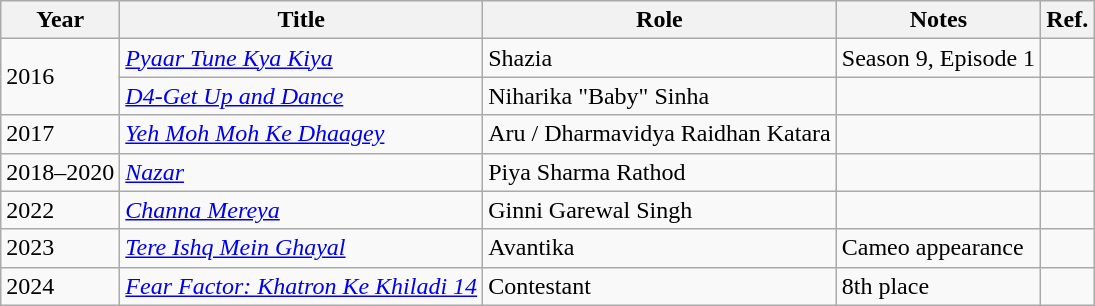<table class="wikitable sortable">
<tr>
<th>Year</th>
<th>Title</th>
<th>Role</th>
<th class="unsortable">Notes</th>
<th class="unsortable">Ref.</th>
</tr>
<tr>
<td rowspan="2">2016</td>
<td><em><a href='#'>Pyaar Tune Kya Kiya</a></em></td>
<td>Shazia</td>
<td>Season 9, Episode 1</td>
<td></td>
</tr>
<tr>
<td><em><a href='#'>D4-Get Up and Dance</a></em></td>
<td>Niharika "Baby" Sinha</td>
<td></td>
<td></td>
</tr>
<tr>
<td>2017</td>
<td><em><a href='#'>Yeh Moh Moh Ke Dhaagey</a></em></td>
<td>Aru / Dharmavidya Raidhan Katara</td>
<td></td>
<td></td>
</tr>
<tr>
<td>2018–2020</td>
<td><em><a href='#'>Nazar</a></em></td>
<td>Piya Sharma Rathod</td>
<td></td>
<td></td>
</tr>
<tr>
<td>2022</td>
<td><em><a href='#'>Channa Mereya</a></em></td>
<td>Ginni Garewal Singh</td>
<td></td>
<td></td>
</tr>
<tr>
<td>2023</td>
<td><em><a href='#'>Tere Ishq Mein Ghayal</a></em></td>
<td>Avantika</td>
<td>Cameo appearance</td>
<td></td>
</tr>
<tr>
<td>2024</td>
<td><em><a href='#'>Fear Factor: Khatron Ke Khiladi 14</a></em></td>
<td>Contestant</td>
<td>8th place</td>
<td></td>
</tr>
</table>
